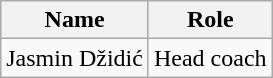<table class="wikitable">
<tr>
<th>Name</th>
<th>Role</th>
</tr>
<tr>
<td> Jasmin Džidić</td>
<td>Head coach</td>
</tr>
</table>
